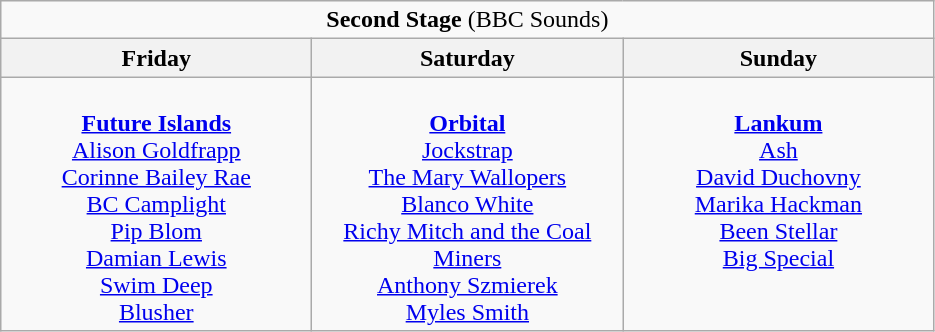<table class="wikitable">
<tr>
<td colspan="3" align="center"><strong>Second Stage</strong> (BBC Sounds)</td>
</tr>
<tr>
<th>Friday</th>
<th>Saturday</th>
<th>Sunday</th>
</tr>
<tr>
<td valign="top" align="center" width=200><br><strong><a href='#'>Future Islands</a></strong>
<br> <a href='#'>Alison Goldfrapp</a>
<br> <a href='#'>Corinne Bailey Rae</a>
<br> <a href='#'>BC Camplight</a>
<br> <a href='#'>Pip Blom</a>
<br> <a href='#'>Damian Lewis</a>
<br> <a href='#'>Swim Deep</a>
<br> <a href='#'>Blusher</a></td>
<td valign="top" align="center" width=200><br><strong><a href='#'>Orbital</a></strong>
<br> <a href='#'>Jockstrap</a>
<br> <a href='#'>The Mary Wallopers</a>
<br> <a href='#'>Blanco White</a>
<br> <a href='#'>Richy Mitch and the Coal Miners</a>
<br> <a href='#'>Anthony Szmierek</a>
<br> <a href='#'>Myles Smith</a></td>
<td valign="top" align="center" width=200><br><strong><a href='#'>Lankum</a></strong> 
<br> <a href='#'>Ash</a>
<br> <a href='#'>David Duchovny</a>
<br> <a href='#'>Marika Hackman</a>
<br> <a href='#'>Been Stellar</a>
<br> <a href='#'>Big Special</a></td>
</tr>
</table>
